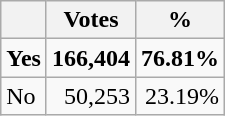<table class="wikitable">
<tr>
<th></th>
<th>Votes</th>
<th>%</th>
</tr>
<tr>
<td><strong>Yes</strong></td>
<td align="right"><strong>166,404</strong></td>
<td align="right"><strong>76.81%</strong></td>
</tr>
<tr>
<td>No</td>
<td align="right">50,253</td>
<td align="right">23.19%</td>
</tr>
</table>
